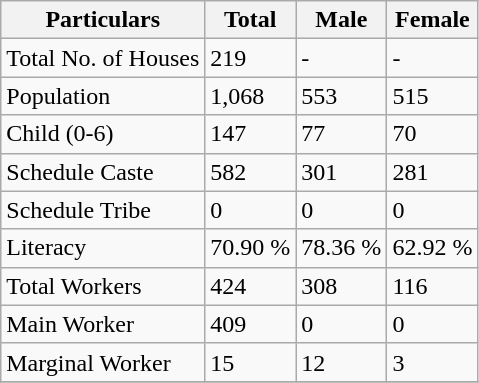<table class="wikitable sortable">
<tr>
<th>Particulars</th>
<th>Total</th>
<th>Male</th>
<th>Female</th>
</tr>
<tr>
<td>Total No. of Houses</td>
<td>219</td>
<td>-</td>
<td>-</td>
</tr>
<tr>
<td>Population</td>
<td>1,068</td>
<td>553</td>
<td>515</td>
</tr>
<tr>
<td>Child (0-6)</td>
<td>147</td>
<td>77</td>
<td>70</td>
</tr>
<tr>
<td>Schedule Caste</td>
<td>582</td>
<td>301</td>
<td>281</td>
</tr>
<tr>
<td>Schedule Tribe</td>
<td>0</td>
<td>0</td>
<td>0</td>
</tr>
<tr>
<td>Literacy</td>
<td>70.90 %</td>
<td>78.36 %</td>
<td>62.92 %</td>
</tr>
<tr>
<td>Total Workers</td>
<td>424</td>
<td>308</td>
<td>116</td>
</tr>
<tr>
<td>Main Worker</td>
<td>409</td>
<td>0</td>
<td>0</td>
</tr>
<tr>
<td>Marginal Worker</td>
<td>15</td>
<td>12</td>
<td>3</td>
</tr>
<tr>
</tr>
</table>
